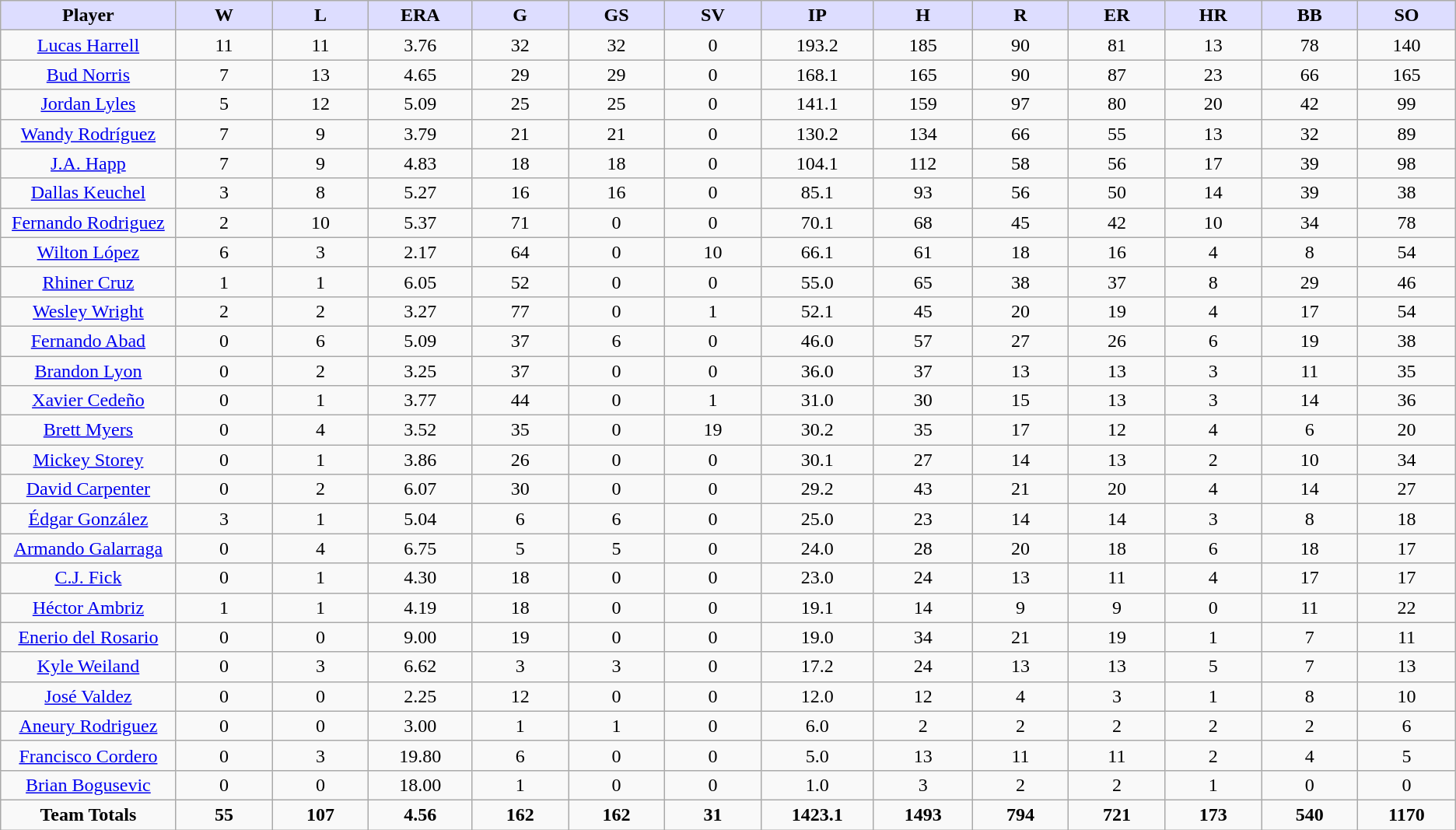<table class="wikitable sortable">
<tr>
<th style="background:#ddf; width:5%;">Player</th>
<th style="background:#ddf; width:3%;">W</th>
<th style="background:#ddf; width:3%;">L</th>
<th style="background:#ddf; width:3%;">ERA</th>
<th style="background:#ddf; width:3%;">G</th>
<th style="background:#ddf; width:3%;">GS</th>
<th style="background:#ddf; width:3%;">SV</th>
<th style="background:#ddf; width:3%;">IP</th>
<th style="background:#ddf; width:3%;">H</th>
<th style="background:#ddf; width:3%;">R</th>
<th style="background:#ddf; width:3%;">ER</th>
<th style="background:#ddf; width:3%;">HR</th>
<th style="background:#ddf; width:3%;">BB</th>
<th style="background:#ddf; width:3%;">SO</th>
</tr>
<tr align=center>
<td><a href='#'>Lucas Harrell</a></td>
<td>11</td>
<td>11</td>
<td>3.76</td>
<td>32</td>
<td>32</td>
<td>0</td>
<td>193.2</td>
<td>185</td>
<td>90</td>
<td>81</td>
<td>13</td>
<td>78</td>
<td>140</td>
</tr>
<tr align=center>
<td><a href='#'>Bud Norris</a></td>
<td>7</td>
<td>13</td>
<td>4.65</td>
<td>29</td>
<td>29</td>
<td>0</td>
<td>168.1</td>
<td>165</td>
<td>90</td>
<td>87</td>
<td>23</td>
<td>66</td>
<td>165</td>
</tr>
<tr align=center>
<td><a href='#'>Jordan Lyles</a></td>
<td>5</td>
<td>12</td>
<td>5.09</td>
<td>25</td>
<td>25</td>
<td>0</td>
<td>141.1</td>
<td>159</td>
<td>97</td>
<td>80</td>
<td>20</td>
<td>42</td>
<td>99</td>
</tr>
<tr align=center>
<td><a href='#'>Wandy Rodríguez</a></td>
<td>7</td>
<td>9</td>
<td>3.79</td>
<td>21</td>
<td>21</td>
<td>0</td>
<td>130.2</td>
<td>134</td>
<td>66</td>
<td>55</td>
<td>13</td>
<td>32</td>
<td>89</td>
</tr>
<tr align=center>
<td><a href='#'>J.A. Happ</a></td>
<td>7</td>
<td>9</td>
<td>4.83</td>
<td>18</td>
<td>18</td>
<td>0</td>
<td>104.1</td>
<td>112</td>
<td>58</td>
<td>56</td>
<td>17</td>
<td>39</td>
<td>98</td>
</tr>
<tr align=center>
<td><a href='#'>Dallas Keuchel</a></td>
<td>3</td>
<td>8</td>
<td>5.27</td>
<td>16</td>
<td>16</td>
<td>0</td>
<td>85.1</td>
<td>93</td>
<td>56</td>
<td>50</td>
<td>14</td>
<td>39</td>
<td>38</td>
</tr>
<tr align=center>
<td><a href='#'>Fernando Rodriguez</a></td>
<td>2</td>
<td>10</td>
<td>5.37</td>
<td>71</td>
<td>0</td>
<td>0</td>
<td>70.1</td>
<td>68</td>
<td>45</td>
<td>42</td>
<td>10</td>
<td>34</td>
<td>78</td>
</tr>
<tr align=center>
<td><a href='#'>Wilton López</a></td>
<td>6</td>
<td>3</td>
<td>2.17</td>
<td>64</td>
<td>0</td>
<td>10</td>
<td>66.1</td>
<td>61</td>
<td>18</td>
<td>16</td>
<td>4</td>
<td>8</td>
<td>54</td>
</tr>
<tr align=center>
<td><a href='#'>Rhiner Cruz</a></td>
<td>1</td>
<td>1</td>
<td>6.05</td>
<td>52</td>
<td>0</td>
<td>0</td>
<td>55.0</td>
<td>65</td>
<td>38</td>
<td>37</td>
<td>8</td>
<td>29</td>
<td>46</td>
</tr>
<tr align=center>
<td><a href='#'>Wesley Wright</a></td>
<td>2</td>
<td>2</td>
<td>3.27</td>
<td>77</td>
<td>0</td>
<td>1</td>
<td>52.1</td>
<td>45</td>
<td>20</td>
<td>19</td>
<td>4</td>
<td>17</td>
<td>54</td>
</tr>
<tr align=center>
<td><a href='#'>Fernando Abad</a></td>
<td>0</td>
<td>6</td>
<td>5.09</td>
<td>37</td>
<td>6</td>
<td>0</td>
<td>46.0</td>
<td>57</td>
<td>27</td>
<td>26</td>
<td>6</td>
<td>19</td>
<td>38</td>
</tr>
<tr align=center>
<td><a href='#'>Brandon Lyon</a></td>
<td>0</td>
<td>2</td>
<td>3.25</td>
<td>37</td>
<td>0</td>
<td>0</td>
<td>36.0</td>
<td>37</td>
<td>13</td>
<td>13</td>
<td>3</td>
<td>11</td>
<td>35</td>
</tr>
<tr align=center>
<td><a href='#'>Xavier Cedeño</a></td>
<td>0</td>
<td>1</td>
<td>3.77</td>
<td>44</td>
<td>0</td>
<td>1</td>
<td>31.0</td>
<td>30</td>
<td>15</td>
<td>13</td>
<td>3</td>
<td>14</td>
<td>36</td>
</tr>
<tr align=center>
<td><a href='#'>Brett Myers</a></td>
<td>0</td>
<td>4</td>
<td>3.52</td>
<td>35</td>
<td>0</td>
<td>19</td>
<td>30.2</td>
<td>35</td>
<td>17</td>
<td>12</td>
<td>4</td>
<td>6</td>
<td>20</td>
</tr>
<tr align=center>
<td><a href='#'>Mickey Storey</a></td>
<td>0</td>
<td>1</td>
<td>3.86</td>
<td>26</td>
<td>0</td>
<td>0</td>
<td>30.1</td>
<td>27</td>
<td>14</td>
<td>13</td>
<td>2</td>
<td>10</td>
<td>34</td>
</tr>
<tr align=center>
<td><a href='#'>David Carpenter</a></td>
<td>0</td>
<td>2</td>
<td>6.07</td>
<td>30</td>
<td>0</td>
<td>0</td>
<td>29.2</td>
<td>43</td>
<td>21</td>
<td>20</td>
<td>4</td>
<td>14</td>
<td>27</td>
</tr>
<tr align=center>
<td><a href='#'>Édgar González</a></td>
<td>3</td>
<td>1</td>
<td>5.04</td>
<td>6</td>
<td>6</td>
<td>0</td>
<td>25.0</td>
<td>23</td>
<td>14</td>
<td>14</td>
<td>3</td>
<td>8</td>
<td>18</td>
</tr>
<tr align=center>
<td><a href='#'>Armando Galarraga</a></td>
<td>0</td>
<td>4</td>
<td>6.75</td>
<td>5</td>
<td>5</td>
<td>0</td>
<td>24.0</td>
<td>28</td>
<td>20</td>
<td>18</td>
<td>6</td>
<td>18</td>
<td>17</td>
</tr>
<tr align=center>
<td><a href='#'>C.J. Fick</a></td>
<td>0</td>
<td>1</td>
<td>4.30</td>
<td>18</td>
<td>0</td>
<td>0</td>
<td>23.0</td>
<td>24</td>
<td>13</td>
<td>11</td>
<td>4</td>
<td>17</td>
<td>17</td>
</tr>
<tr align=center>
<td><a href='#'>Héctor Ambriz</a></td>
<td>1</td>
<td>1</td>
<td>4.19</td>
<td>18</td>
<td>0</td>
<td>0</td>
<td>19.1</td>
<td>14</td>
<td>9</td>
<td>9</td>
<td>0</td>
<td>11</td>
<td>22</td>
</tr>
<tr align=center>
<td><a href='#'>Enerio del Rosario</a></td>
<td>0</td>
<td>0</td>
<td>9.00</td>
<td>19</td>
<td>0</td>
<td>0</td>
<td>19.0</td>
<td>34</td>
<td>21</td>
<td>19</td>
<td>1</td>
<td>7</td>
<td>11</td>
</tr>
<tr align=center>
<td><a href='#'>Kyle Weiland</a></td>
<td>0</td>
<td>3</td>
<td>6.62</td>
<td>3</td>
<td>3</td>
<td>0</td>
<td>17.2</td>
<td>24</td>
<td>13</td>
<td>13</td>
<td>5</td>
<td>7</td>
<td>13</td>
</tr>
<tr align=center>
<td><a href='#'>José Valdez</a></td>
<td>0</td>
<td>0</td>
<td>2.25</td>
<td>12</td>
<td>0</td>
<td>0</td>
<td>12.0</td>
<td>12</td>
<td>4</td>
<td>3</td>
<td>1</td>
<td>8</td>
<td>10</td>
</tr>
<tr align=center>
<td><a href='#'>Aneury Rodriguez</a></td>
<td>0</td>
<td>0</td>
<td>3.00</td>
<td>1</td>
<td>1</td>
<td>0</td>
<td>6.0</td>
<td>2</td>
<td>2</td>
<td>2</td>
<td>2</td>
<td>2</td>
<td>6</td>
</tr>
<tr align=center>
<td><a href='#'>Francisco Cordero</a></td>
<td>0</td>
<td>3</td>
<td>19.80</td>
<td>6</td>
<td>0</td>
<td>0</td>
<td>5.0</td>
<td>13</td>
<td>11</td>
<td>11</td>
<td>2</td>
<td>4</td>
<td>5</td>
</tr>
<tr align=center>
<td><a href='#'>Brian Bogusevic</a></td>
<td>0</td>
<td>0</td>
<td>18.00</td>
<td>1</td>
<td>0</td>
<td>0</td>
<td>1.0</td>
<td>3</td>
<td>2</td>
<td>2</td>
<td>1</td>
<td>0</td>
<td>0</td>
</tr>
<tr align=center>
<td><strong>Team Totals</strong></td>
<td><strong>55</strong></td>
<td><strong>107</strong></td>
<td><strong>4.56</strong></td>
<td><strong>162</strong></td>
<td><strong>162</strong></td>
<td><strong>31</strong></td>
<td><strong>1423.1</strong></td>
<td><strong>1493</strong></td>
<td><strong>794</strong></td>
<td><strong>721</strong></td>
<td><strong>173</strong></td>
<td><strong>540</strong></td>
<td><strong>1170</strong></td>
</tr>
</table>
